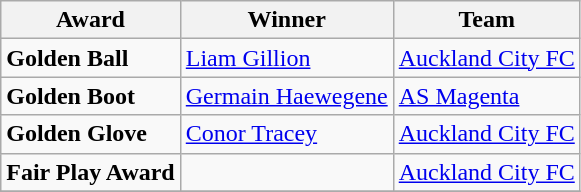<table class="wikitable">
<tr>
<th>Award</th>
<th>Winner</th>
<th>Team</th>
</tr>
<tr>
<td><strong>Golden Ball</strong></td>
<td> <a href='#'>Liam Gillion</a></td>
<td> <a href='#'>Auckland City FC</a></td>
</tr>
<tr>
<td><strong>Golden Boot</strong></td>
<td> <a href='#'>Germain Haewegene</a></td>
<td> <a href='#'>AS Magenta</a></td>
</tr>
<tr>
<td><strong>Golden Glove</strong></td>
<td> <a href='#'>Conor Tracey</a></td>
<td> <a href='#'>Auckland City FC</a></td>
</tr>
<tr>
<td><strong>Fair Play Award</strong></td>
<td></td>
<td> <a href='#'>Auckland City FC</a></td>
</tr>
<tr>
</tr>
</table>
